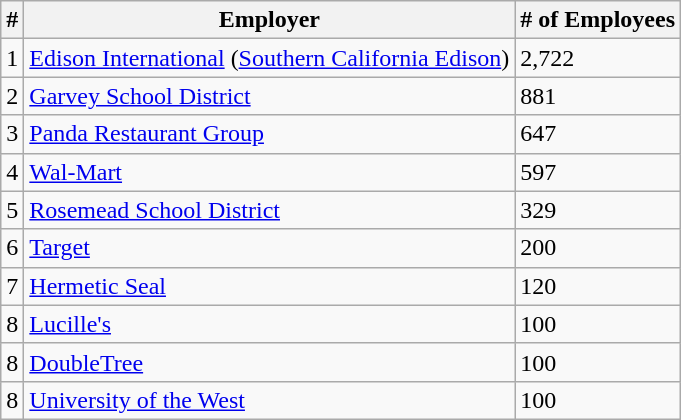<table class="wikitable">
<tr>
<th>#</th>
<th>Employer</th>
<th># of Employees</th>
</tr>
<tr>
<td>1</td>
<td><a href='#'>Edison International</a> (<a href='#'>Southern California Edison</a>)</td>
<td>2,722</td>
</tr>
<tr>
<td>2</td>
<td><a href='#'>Garvey School District</a></td>
<td>881</td>
</tr>
<tr>
<td>3</td>
<td><a href='#'>Panda Restaurant Group</a></td>
<td>647</td>
</tr>
<tr>
<td>4</td>
<td><a href='#'>Wal-Mart</a></td>
<td>597</td>
</tr>
<tr>
<td>5</td>
<td><a href='#'>Rosemead School District</a></td>
<td>329</td>
</tr>
<tr>
<td>6</td>
<td><a href='#'>Target</a></td>
<td>200</td>
</tr>
<tr>
<td>7</td>
<td><a href='#'>Hermetic Seal</a></td>
<td>120</td>
</tr>
<tr>
<td>8</td>
<td><a href='#'>Lucille's</a></td>
<td>100</td>
</tr>
<tr>
<td>8</td>
<td><a href='#'>DoubleTree</a></td>
<td>100</td>
</tr>
<tr>
<td>8</td>
<td><a href='#'>University of the West</a></td>
<td>100</td>
</tr>
</table>
